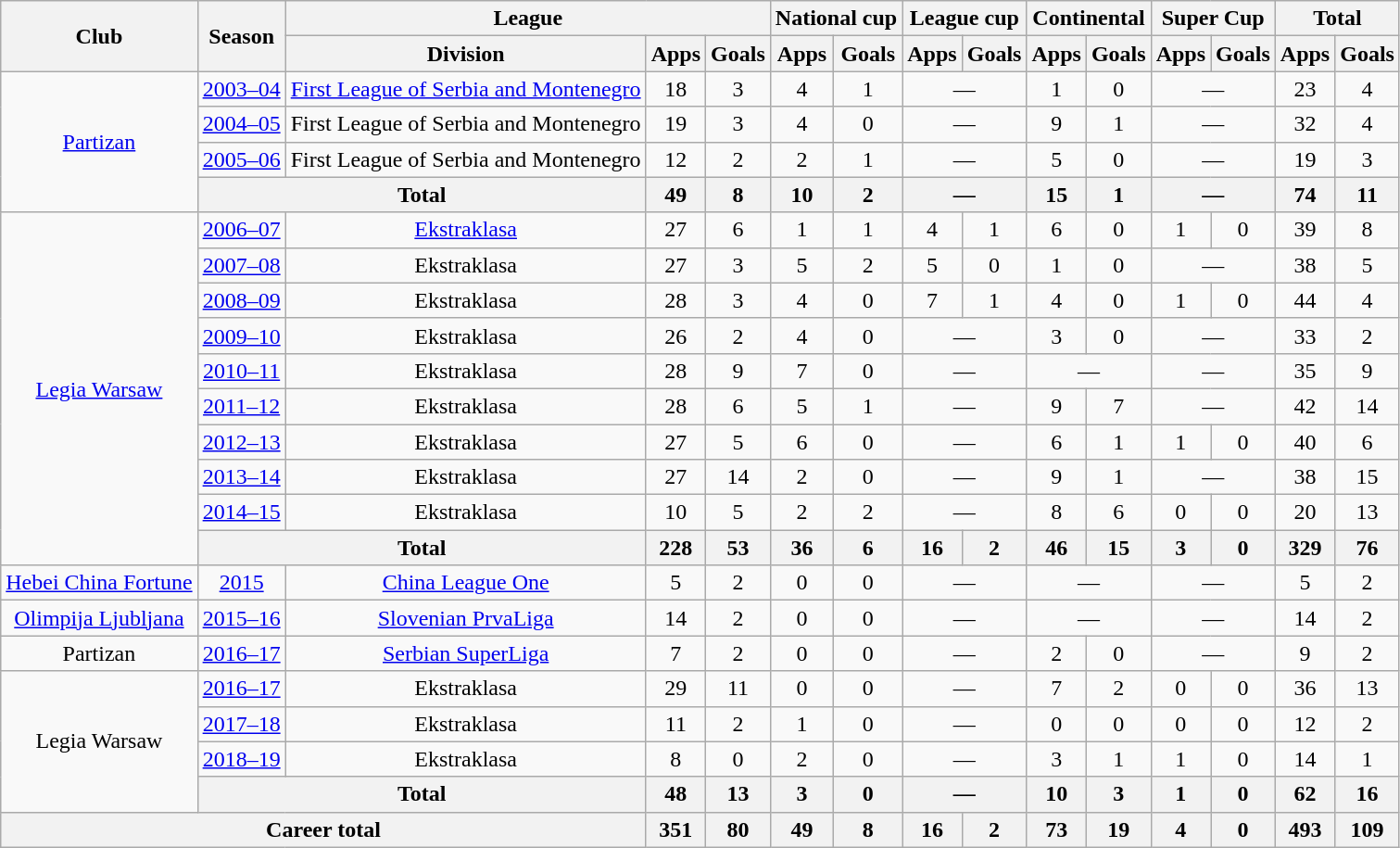<table class="wikitable" style="text-align:center">
<tr>
<th rowspan="2">Club</th>
<th rowspan="2">Season</th>
<th colspan="3">League</th>
<th colspan="2">National cup</th>
<th colspan="2">League cup</th>
<th colspan="2">Continental</th>
<th colspan="2">Super Cup</th>
<th colspan="2">Total</th>
</tr>
<tr>
<th>Division</th>
<th>Apps</th>
<th>Goals</th>
<th>Apps</th>
<th>Goals</th>
<th>Apps</th>
<th>Goals</th>
<th>Apps</th>
<th>Goals</th>
<th>Apps</th>
<th>Goals</th>
<th>Apps</th>
<th>Goals</th>
</tr>
<tr>
<td rowspan="4"><a href='#'>Partizan</a></td>
<td><a href='#'>2003–04</a></td>
<td><a href='#'>First League of Serbia and Montenegro</a></td>
<td>18</td>
<td>3</td>
<td>4</td>
<td>1</td>
<td colspan="2">—</td>
<td>1</td>
<td>0</td>
<td colspan="2">—</td>
<td>23</td>
<td>4</td>
</tr>
<tr>
<td><a href='#'>2004–05</a></td>
<td>First League of Serbia and Montenegro</td>
<td>19</td>
<td>3</td>
<td>4</td>
<td>0</td>
<td colspan="2">—</td>
<td>9</td>
<td>1</td>
<td colspan="2">—</td>
<td>32</td>
<td>4</td>
</tr>
<tr>
<td><a href='#'>2005–06</a></td>
<td>First League of Serbia and Montenegro</td>
<td>12</td>
<td>2</td>
<td>2</td>
<td>1</td>
<td colspan="2">—</td>
<td>5</td>
<td>0</td>
<td colspan="2">—</td>
<td>19</td>
<td>3</td>
</tr>
<tr>
<th colspan="2">Total</th>
<th>49</th>
<th>8</th>
<th>10</th>
<th>2</th>
<th colspan="2">—</th>
<th>15</th>
<th>1</th>
<th colspan="2">—</th>
<th>74</th>
<th>11</th>
</tr>
<tr>
<td rowspan="10"><a href='#'>Legia Warsaw</a></td>
<td><a href='#'>2006–07</a></td>
<td><a href='#'>Ekstraklasa</a></td>
<td>27</td>
<td>6</td>
<td>1</td>
<td>1</td>
<td>4</td>
<td>1</td>
<td>6</td>
<td>0</td>
<td>1</td>
<td>0</td>
<td>39</td>
<td>8</td>
</tr>
<tr>
<td><a href='#'>2007–08</a></td>
<td>Ekstraklasa</td>
<td>27</td>
<td>3</td>
<td>5</td>
<td>2</td>
<td>5</td>
<td>0</td>
<td>1</td>
<td>0</td>
<td colspan="2">—</td>
<td>38</td>
<td>5</td>
</tr>
<tr>
<td><a href='#'>2008–09</a></td>
<td>Ekstraklasa</td>
<td>28</td>
<td>3</td>
<td>4</td>
<td>0</td>
<td>7</td>
<td>1</td>
<td>4</td>
<td>0</td>
<td>1</td>
<td>0</td>
<td>44</td>
<td>4</td>
</tr>
<tr>
<td><a href='#'>2009–10</a></td>
<td>Ekstraklasa</td>
<td>26</td>
<td>2</td>
<td>4</td>
<td>0</td>
<td colspan="2">—</td>
<td>3</td>
<td>0</td>
<td colspan="2">—</td>
<td>33</td>
<td>2</td>
</tr>
<tr>
<td><a href='#'>2010–11</a></td>
<td>Ekstraklasa</td>
<td>28</td>
<td>9</td>
<td>7</td>
<td>0</td>
<td colspan="2">—</td>
<td colspan="2">—</td>
<td colspan="2">—</td>
<td>35</td>
<td>9</td>
</tr>
<tr>
<td><a href='#'>2011–12</a></td>
<td>Ekstraklasa</td>
<td>28</td>
<td>6</td>
<td>5</td>
<td>1</td>
<td colspan="2">—</td>
<td>9</td>
<td>7</td>
<td colspan="2">—</td>
<td>42</td>
<td>14</td>
</tr>
<tr>
<td><a href='#'>2012–13</a></td>
<td>Ekstraklasa</td>
<td>27</td>
<td>5</td>
<td>6</td>
<td>0</td>
<td colspan="2">—</td>
<td>6</td>
<td>1</td>
<td>1</td>
<td>0</td>
<td>40</td>
<td>6</td>
</tr>
<tr>
<td><a href='#'>2013–14</a></td>
<td>Ekstraklasa</td>
<td>27</td>
<td>14</td>
<td>2</td>
<td>0</td>
<td colspan="2">—</td>
<td>9</td>
<td>1</td>
<td colspan="2">—</td>
<td>38</td>
<td>15</td>
</tr>
<tr>
<td><a href='#'>2014–15</a></td>
<td>Ekstraklasa</td>
<td>10</td>
<td>5</td>
<td>2</td>
<td>2</td>
<td colspan="2">—</td>
<td>8</td>
<td>6</td>
<td>0</td>
<td>0</td>
<td>20</td>
<td>13</td>
</tr>
<tr>
<th colspan="2">Total</th>
<th>228</th>
<th>53</th>
<th>36</th>
<th>6</th>
<th>16</th>
<th>2</th>
<th>46</th>
<th>15</th>
<th>3</th>
<th>0</th>
<th>329</th>
<th>76</th>
</tr>
<tr>
<td><a href='#'>Hebei China Fortune</a></td>
<td><a href='#'>2015</a></td>
<td><a href='#'>China League One</a></td>
<td>5</td>
<td>2</td>
<td>0</td>
<td>0</td>
<td colspan="2">—</td>
<td colspan="2">—</td>
<td colspan="2">—</td>
<td>5</td>
<td>2</td>
</tr>
<tr>
<td><a href='#'>Olimpija Ljubljana</a></td>
<td><a href='#'>2015–16</a></td>
<td><a href='#'>Slovenian PrvaLiga</a></td>
<td>14</td>
<td>2</td>
<td>0</td>
<td>0</td>
<td colspan="2">—</td>
<td colspan="2">—</td>
<td colspan="2">—</td>
<td>14</td>
<td>2</td>
</tr>
<tr>
<td>Partizan</td>
<td><a href='#'>2016–17</a></td>
<td><a href='#'>Serbian SuperLiga</a></td>
<td>7</td>
<td>2</td>
<td>0</td>
<td>0</td>
<td colspan="2">—</td>
<td>2</td>
<td>0</td>
<td colspan="2">—</td>
<td>9</td>
<td>2</td>
</tr>
<tr>
<td rowspan="4">Legia Warsaw</td>
<td><a href='#'>2016–17</a></td>
<td>Ekstraklasa</td>
<td>29</td>
<td>11</td>
<td>0</td>
<td>0</td>
<td colspan="2">—</td>
<td>7</td>
<td>2</td>
<td>0</td>
<td>0</td>
<td>36</td>
<td>13</td>
</tr>
<tr>
<td><a href='#'>2017–18</a></td>
<td>Ekstraklasa</td>
<td>11</td>
<td>2</td>
<td>1</td>
<td>0</td>
<td colspan="2">—</td>
<td>0</td>
<td>0</td>
<td>0</td>
<td>0</td>
<td>12</td>
<td>2</td>
</tr>
<tr>
<td><a href='#'>2018–19</a></td>
<td>Ekstraklasa</td>
<td>8</td>
<td>0</td>
<td>2</td>
<td>0</td>
<td colspan="2">—</td>
<td>3</td>
<td>1</td>
<td>1</td>
<td>0</td>
<td>14</td>
<td>1</td>
</tr>
<tr>
<th colspan="2">Total</th>
<th>48</th>
<th>13</th>
<th>3</th>
<th>0</th>
<th colspan="2">—</th>
<th>10</th>
<th>3</th>
<th>1</th>
<th>0</th>
<th>62</th>
<th>16</th>
</tr>
<tr>
<th colspan="3">Career total</th>
<th>351</th>
<th>80</th>
<th>49</th>
<th>8</th>
<th>16</th>
<th>2</th>
<th>73</th>
<th>19</th>
<th>4</th>
<th>0</th>
<th>493</th>
<th>109</th>
</tr>
</table>
